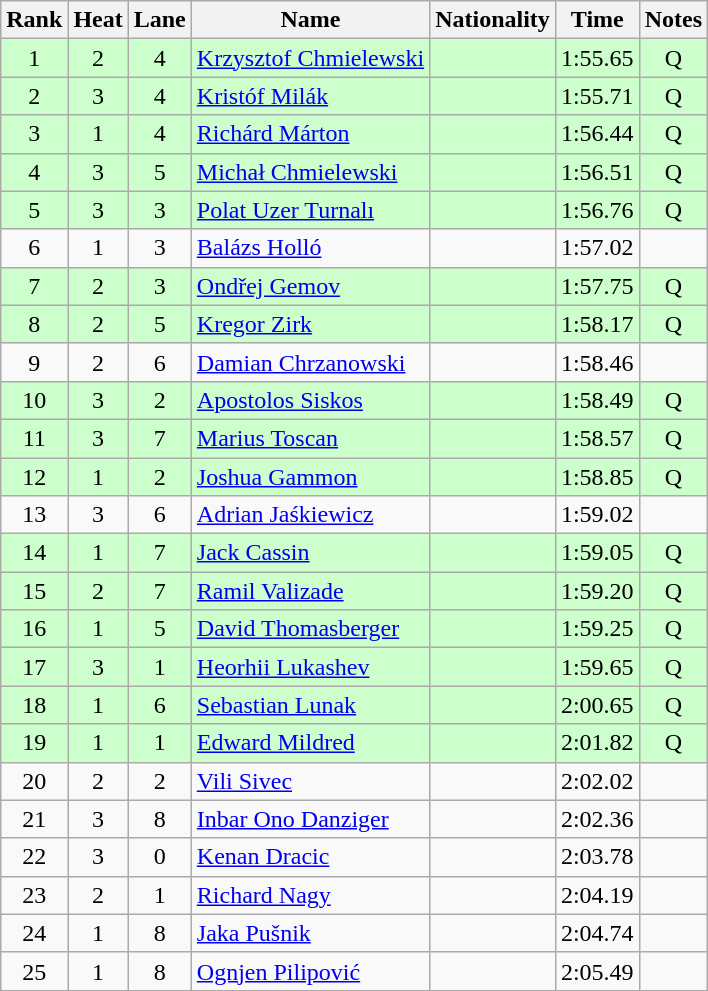<table class="wikitable sortable" style="text-align:center">
<tr>
<th>Rank</th>
<th>Heat</th>
<th>Lane</th>
<th>Name</th>
<th>Nationality</th>
<th>Time</th>
<th>Notes</th>
</tr>
<tr bgcolor=ccffcc>
<td>1</td>
<td>2</td>
<td>4</td>
<td align=left><a href='#'>Krzysztof Chmielewski</a></td>
<td align=left></td>
<td>1:55.65</td>
<td>Q</td>
</tr>
<tr bgcolor=ccffcc>
<td>2</td>
<td>3</td>
<td>4</td>
<td align=left><a href='#'>Kristóf Milák</a></td>
<td align=left></td>
<td>1:55.71</td>
<td>Q</td>
</tr>
<tr bgcolor=ccffcc>
<td>3</td>
<td>1</td>
<td>4</td>
<td align=left><a href='#'>Richárd Márton</a></td>
<td align=left></td>
<td>1:56.44</td>
<td>Q</td>
</tr>
<tr bgcolor=ccffcc>
<td>4</td>
<td>3</td>
<td>5</td>
<td align=left><a href='#'>Michał Chmielewski</a></td>
<td align=left></td>
<td>1:56.51</td>
<td>Q</td>
</tr>
<tr bgcolor=ccffcc>
<td>5</td>
<td>3</td>
<td>3</td>
<td align=left><a href='#'>Polat Uzer Turnalı</a></td>
<td align=left></td>
<td>1:56.76</td>
<td>Q</td>
</tr>
<tr>
<td>6</td>
<td>1</td>
<td>3</td>
<td align=left><a href='#'>Balázs Holló</a></td>
<td align=left></td>
<td>1:57.02</td>
<td></td>
</tr>
<tr bgcolor=ccffcc>
<td>7</td>
<td>2</td>
<td>3</td>
<td align=left><a href='#'>Ondřej Gemov</a></td>
<td align=left></td>
<td>1:57.75</td>
<td>Q</td>
</tr>
<tr bgcolor=ccffcc>
<td>8</td>
<td>2</td>
<td>5</td>
<td align=left><a href='#'>Kregor Zirk</a></td>
<td align=left></td>
<td>1:58.17</td>
<td>Q</td>
</tr>
<tr>
<td>9</td>
<td>2</td>
<td>6</td>
<td align=left><a href='#'>Damian Chrzanowski</a></td>
<td align=left></td>
<td>1:58.46</td>
<td></td>
</tr>
<tr bgcolor=ccffcc>
<td>10</td>
<td>3</td>
<td>2</td>
<td align=left><a href='#'>Apostolos Siskos</a></td>
<td align=left></td>
<td>1:58.49</td>
<td>Q</td>
</tr>
<tr bgcolor=ccffcc>
<td>11</td>
<td>3</td>
<td>7</td>
<td align=left><a href='#'>Marius Toscan</a></td>
<td align=left></td>
<td>1:58.57</td>
<td>Q</td>
</tr>
<tr bgcolor=ccffcc>
<td>12</td>
<td>1</td>
<td>2</td>
<td align=left><a href='#'>Joshua Gammon</a></td>
<td align=left></td>
<td>1:58.85</td>
<td>Q</td>
</tr>
<tr>
<td>13</td>
<td>3</td>
<td>6</td>
<td align=left><a href='#'>Adrian Jaśkiewicz</a></td>
<td align=left></td>
<td>1:59.02</td>
<td></td>
</tr>
<tr bgcolor=ccffcc>
<td>14</td>
<td>1</td>
<td>7</td>
<td align=left><a href='#'>Jack Cassin</a></td>
<td align=left></td>
<td>1:59.05</td>
<td>Q</td>
</tr>
<tr bgcolor=ccffcc>
<td>15</td>
<td>2</td>
<td>7</td>
<td align=left><a href='#'>Ramil Valizade</a></td>
<td align=left></td>
<td>1:59.20</td>
<td>Q</td>
</tr>
<tr bgcolor=ccffcc>
<td>16</td>
<td>1</td>
<td>5</td>
<td align=left><a href='#'>David Thomasberger</a></td>
<td align=left></td>
<td>1:59.25</td>
<td>Q</td>
</tr>
<tr bgcolor=ccffcc>
<td>17</td>
<td>3</td>
<td>1</td>
<td align=left><a href='#'>Heorhii Lukashev</a></td>
<td align=left></td>
<td>1:59.65</td>
<td>Q</td>
</tr>
<tr bgcolor=ccffcc>
<td>18</td>
<td>1</td>
<td>6</td>
<td align=left><a href='#'>Sebastian Lunak</a></td>
<td align=left></td>
<td>2:00.65</td>
<td>Q</td>
</tr>
<tr bgcolor=ccffcc>
<td>19</td>
<td>1</td>
<td>1</td>
<td align=left><a href='#'>Edward Mildred</a></td>
<td align=left></td>
<td>2:01.82</td>
<td>Q</td>
</tr>
<tr>
<td>20</td>
<td>2</td>
<td>2</td>
<td align=left><a href='#'>Vili Sivec</a></td>
<td align=left></td>
<td>2:02.02</td>
<td></td>
</tr>
<tr>
<td>21</td>
<td>3</td>
<td>8</td>
<td align=left><a href='#'>Inbar Ono Danziger</a></td>
<td align=left></td>
<td>2:02.36</td>
<td></td>
</tr>
<tr>
<td>22</td>
<td>3</td>
<td>0</td>
<td align=left><a href='#'>Kenan Dracic</a></td>
<td align=left></td>
<td>2:03.78</td>
<td></td>
</tr>
<tr>
<td>23</td>
<td>2</td>
<td>1</td>
<td align=left><a href='#'>Richard Nagy</a></td>
<td align=left></td>
<td>2:04.19</td>
<td></td>
</tr>
<tr>
<td>24</td>
<td>1</td>
<td>8</td>
<td align=left><a href='#'>Jaka Pušnik</a></td>
<td align=left></td>
<td>2:04.74</td>
<td></td>
</tr>
<tr>
<td>25</td>
<td>1</td>
<td>8</td>
<td align=left><a href='#'>Ognjen Pilipović</a></td>
<td align=left></td>
<td>2:05.49</td>
<td></td>
</tr>
</table>
